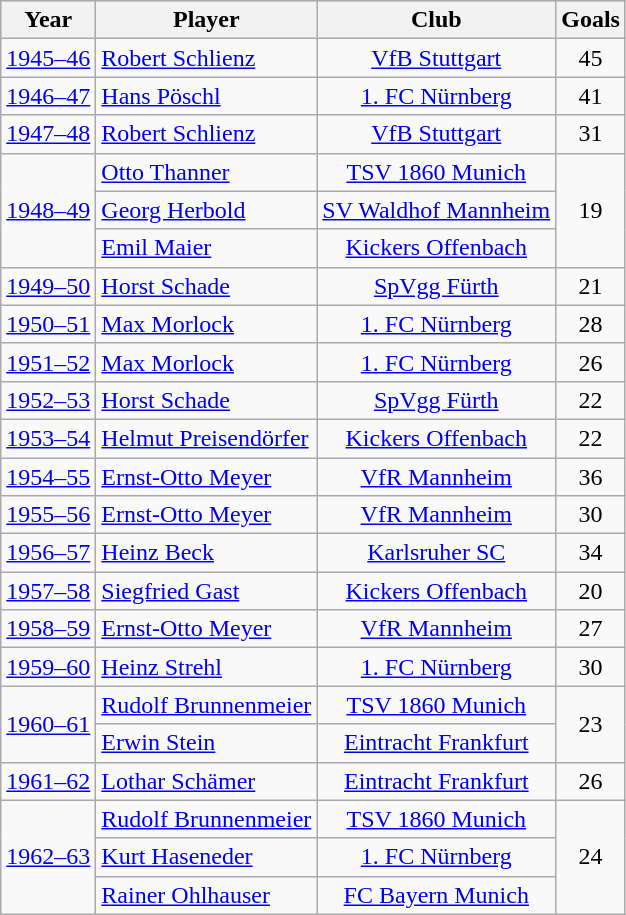<table class="wikitable">
<tr align="center" bgcolor="#dfdfdf">
<th>Year</th>
<th>Player</th>
<th>Club</th>
<th>Goals</th>
</tr>
<tr align="center">
<td><a href='#'>1945–46</a></td>
<td align="left"><a href='#'>Robert Schlienz</a></td>
<td><a href='#'>VfB Stuttgart</a></td>
<td>45</td>
</tr>
<tr align="center">
<td><a href='#'>1946–47</a></td>
<td align="left"><a href='#'>Hans Pöschl</a></td>
<td><a href='#'>1. FC Nürnberg</a></td>
<td>41</td>
</tr>
<tr align="center">
<td><a href='#'>1947–48</a></td>
<td align="left"><a href='#'>Robert Schlienz</a></td>
<td><a href='#'>VfB Stuttgart</a></td>
<td>31</td>
</tr>
<tr align="center">
<td rowspan=3><a href='#'>1948–49</a></td>
<td align="left"><a href='#'>Otto Thanner</a></td>
<td><a href='#'>TSV 1860 Munich</a></td>
<td rowspan=3>19</td>
</tr>
<tr align="center">
<td align="left"><a href='#'>Georg Herbold</a></td>
<td><a href='#'>SV Waldhof Mannheim</a></td>
</tr>
<tr align="center">
<td align="left"><a href='#'>Emil Maier</a></td>
<td><a href='#'>Kickers Offenbach</a></td>
</tr>
<tr align="center">
<td><a href='#'>1949–50</a></td>
<td align="left"><a href='#'>Horst Schade</a></td>
<td><a href='#'>SpVgg Fürth</a></td>
<td>21</td>
</tr>
<tr align="center">
<td><a href='#'>1950–51</a></td>
<td align="left"><a href='#'>Max Morlock</a></td>
<td><a href='#'>1. FC Nürnberg</a></td>
<td>28</td>
</tr>
<tr align="center">
<td><a href='#'>1951–52</a></td>
<td align="left"><a href='#'>Max Morlock</a></td>
<td><a href='#'>1. FC Nürnberg</a></td>
<td>26</td>
</tr>
<tr align="center">
<td><a href='#'>1952–53</a></td>
<td align="left"><a href='#'>Horst Schade</a></td>
<td><a href='#'>SpVgg Fürth</a></td>
<td>22</td>
</tr>
<tr align="center">
<td><a href='#'>1953–54</a></td>
<td align="left"><a href='#'>Helmut Preisendörfer</a></td>
<td><a href='#'>Kickers Offenbach</a></td>
<td>22</td>
</tr>
<tr align="center">
<td><a href='#'>1954–55</a></td>
<td align="left"><a href='#'>Ernst-Otto Meyer</a></td>
<td><a href='#'>VfR Mannheim</a></td>
<td>36</td>
</tr>
<tr align="center">
<td><a href='#'>1955–56</a></td>
<td align="left"><a href='#'>Ernst-Otto Meyer</a></td>
<td><a href='#'>VfR Mannheim</a></td>
<td>30</td>
</tr>
<tr align="center">
<td><a href='#'>1956–57</a></td>
<td align="left"><a href='#'>Heinz Beck</a></td>
<td><a href='#'>Karlsruher SC</a></td>
<td>34</td>
</tr>
<tr align="center">
<td><a href='#'>1957–58</a></td>
<td align="left"><a href='#'>Siegfried Gast</a></td>
<td><a href='#'>Kickers Offenbach</a></td>
<td>20</td>
</tr>
<tr align="center">
<td><a href='#'>1958–59</a></td>
<td align="left"><a href='#'>Ernst-Otto Meyer</a></td>
<td><a href='#'>VfR Mannheim</a></td>
<td>27</td>
</tr>
<tr align="center">
<td><a href='#'>1959–60</a></td>
<td align="left"><a href='#'>Heinz Strehl</a></td>
<td><a href='#'>1. FC Nürnberg</a></td>
<td>30</td>
</tr>
<tr align="center">
<td rowspan=2><a href='#'>1960–61</a></td>
<td align="left"><a href='#'>Rudolf Brunnenmeier</a></td>
<td><a href='#'>TSV 1860 Munich</a></td>
<td rowspan=2>23</td>
</tr>
<tr align="center">
<td align="left"><a href='#'>Erwin Stein</a></td>
<td><a href='#'>Eintracht Frankfurt</a></td>
</tr>
<tr align="center">
<td><a href='#'>1961–62</a></td>
<td align="left"><a href='#'>Lothar Schämer</a></td>
<td><a href='#'>Eintracht Frankfurt</a></td>
<td>26</td>
</tr>
<tr align="center">
<td rowspan=3><a href='#'>1962–63</a></td>
<td align="left"><a href='#'>Rudolf Brunnenmeier</a></td>
<td><a href='#'>TSV 1860 Munich</a></td>
<td rowspan=3>24</td>
</tr>
<tr align="center">
<td align="left"><a href='#'>Kurt Haseneder</a></td>
<td><a href='#'>1. FC Nürnberg</a></td>
</tr>
<tr align="center">
<td align="left"><a href='#'>Rainer Ohlhauser</a></td>
<td><a href='#'>FC Bayern Munich</a></td>
</tr>
</table>
